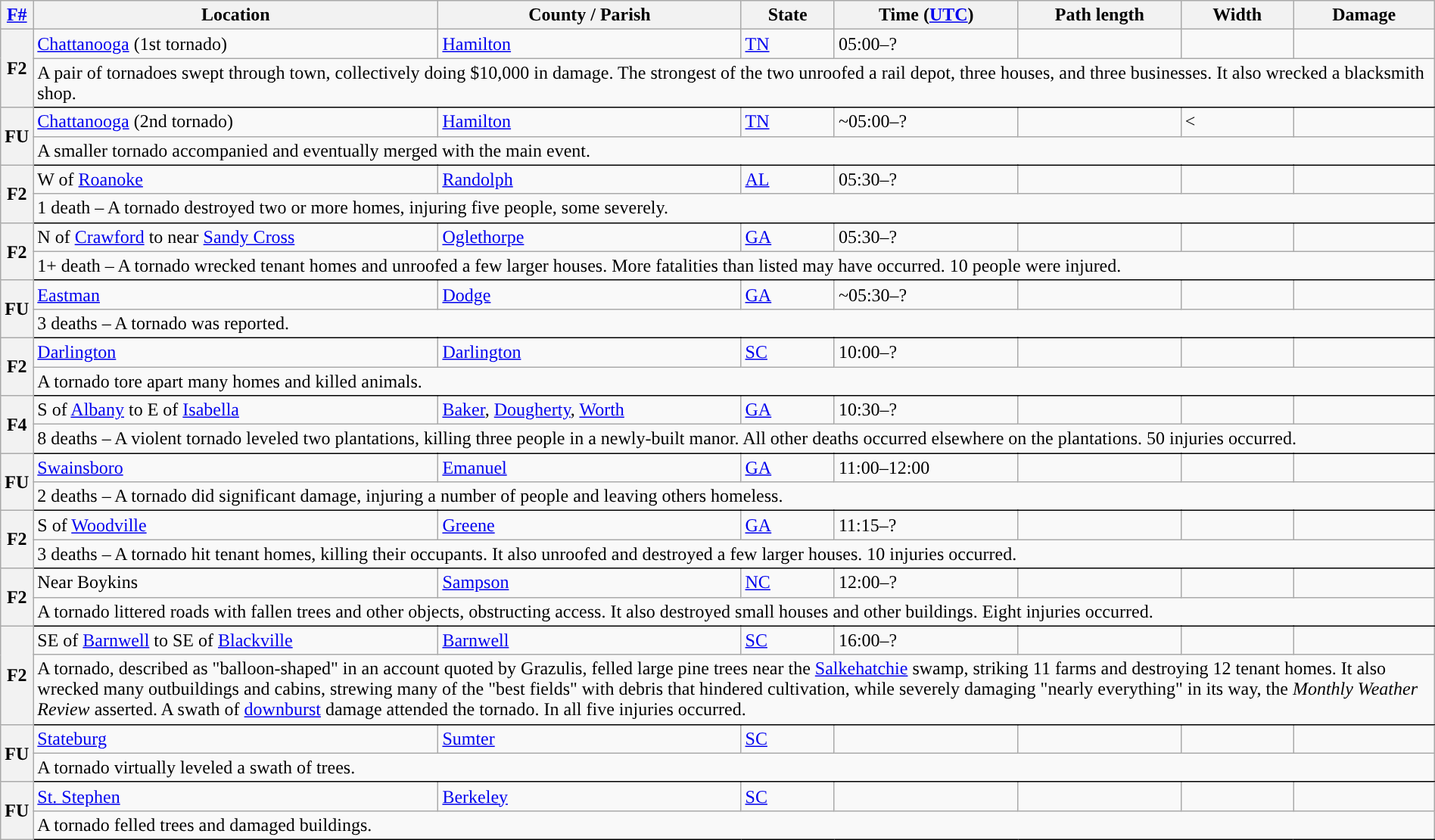<table class="wikitable sortable" style="width:100%;">
<tr>
<th scope="col"  style="width:2%; text-align:center;"><a href='#'>F#</a></th>
<th scope="col" text-align:center;" class="unsortable">Location</th>
<th scope="col" text-align:center;" class="unsortable">County / Parish</th>
<th scope="col" text-align:center;">State</th>
<th scope="col" text-align:center;">Time (<a href='#'>UTC</a>)</th>
<th scope="col" text-align:center;">Path length</th>
<th scope="col" text-align:center;">Width</th>
<th scope="col" text-align:center;">Damage</th>
</tr>
<tr>
<th scope="row" rowspan="2" style="background-color:#">F2</th>
<td><a href='#'>Chattanooga</a> (1st tornado)</td>
<td><a href='#'>Hamilton</a></td>
<td><a href='#'>TN</a></td>
<td>05:00–?</td>
<td></td>
<td></td>
<td></td>
</tr>
<tr class="expand-child">
<td colspan="9" style=" border-bottom: 1px solid black;">A pair of tornadoes swept through town, collectively doing $10,000 in damage. The strongest of the two unroofed a rail depot, three houses, and three businesses. It also wrecked a blacksmith shop.</td>
</tr>
<tr>
<th scope="row" rowspan="2" style="background-color:#">FU</th>
<td><a href='#'>Chattanooga</a> (2nd tornado)</td>
<td><a href='#'>Hamilton</a></td>
<td><a href='#'>TN</a></td>
<td>~05:00–?</td>
<td></td>
<td><</td>
<td></td>
</tr>
<tr class="expand-child">
<td colspan="9" style=" border-bottom: 1px solid black;">A smaller tornado accompanied and eventually merged with the main event.</td>
</tr>
<tr>
<th scope="row" rowspan="2" style="background-color:#">F2</th>
<td>W of <a href='#'>Roanoke</a></td>
<td><a href='#'>Randolph</a></td>
<td><a href='#'>AL</a></td>
<td>05:30–?</td>
<td></td>
<td></td>
<td></td>
</tr>
<tr class="expand-child">
<td colspan="9" style=" border-bottom: 1px solid black;">1 death – A tornado destroyed two or more homes, injuring five people, some severely.</td>
</tr>
<tr>
<th scope="row" rowspan="2" style="background-color:#">F2</th>
<td>N of <a href='#'>Crawford</a> to near <a href='#'>Sandy Cross</a></td>
<td><a href='#'>Oglethorpe</a></td>
<td><a href='#'>GA</a></td>
<td>05:30–?</td>
<td></td>
<td></td>
<td></td>
</tr>
<tr class="expand-child">
<td colspan="9" style=" border-bottom: 1px solid black;">1+ death – A tornado wrecked tenant homes and unroofed a few larger houses. More fatalities than listed may have occurred. 10 people were injured.</td>
</tr>
<tr>
<th scope="row" rowspan="2" style="background-color:#">FU</th>
<td><a href='#'>Eastman</a></td>
<td><a href='#'>Dodge</a></td>
<td><a href='#'>GA</a></td>
<td>~05:30–?</td>
<td></td>
<td></td>
<td></td>
</tr>
<tr class="expand-child">
<td colspan="9" style=" border-bottom: 1px solid black;">3 deaths – A tornado was reported.</td>
</tr>
<tr>
<th scope="row" rowspan="2" style="background-color:#">F2</th>
<td><a href='#'>Darlington</a></td>
<td><a href='#'>Darlington</a></td>
<td><a href='#'>SC</a></td>
<td>10:00–?</td>
<td></td>
<td></td>
<td></td>
</tr>
<tr class="expand-child">
<td colspan="9" style=" border-bottom: 1px solid black;">A tornado tore apart many homes and killed animals.</td>
</tr>
<tr>
<th scope="row" rowspan="2" style="background-color:#">F4</th>
<td>S of <a href='#'>Albany</a> to E of <a href='#'>Isabella</a></td>
<td><a href='#'>Baker</a>, <a href='#'>Dougherty</a>, <a href='#'>Worth</a></td>
<td><a href='#'>GA</a></td>
<td>10:30–?</td>
<td></td>
<td></td>
<td></td>
</tr>
<tr class="expand-child">
<td colspan="9" style=" border-bottom: 1px solid black;">8 deaths – A violent tornado leveled two plantations, killing three people in a newly-built manor. All other deaths occurred elsewhere on the plantations. 50 injuries occurred.</td>
</tr>
<tr>
<th scope="row" rowspan="2" style="background-color:#">FU</th>
<td><a href='#'>Swainsboro</a></td>
<td><a href='#'>Emanuel</a></td>
<td><a href='#'>GA</a></td>
<td>11:00–12:00</td>
<td></td>
<td></td>
<td></td>
</tr>
<tr class="expand-child">
<td colspan="9" style=" border-bottom: 1px solid black;">2 deaths – A tornado did significant damage, injuring a number of people and leaving others homeless.</td>
</tr>
<tr>
<th scope="row" rowspan="2" style="background-color:#">F2</th>
<td>S of <a href='#'>Woodville</a></td>
<td><a href='#'>Greene</a></td>
<td><a href='#'>GA</a></td>
<td>11:15–?</td>
<td></td>
<td></td>
<td></td>
</tr>
<tr class="expand-child">
<td colspan="9" style=" border-bottom: 1px solid black;">3 deaths – A tornado hit tenant homes, killing their occupants. It also unroofed and destroyed a few larger houses. 10 injuries occurred.</td>
</tr>
<tr>
<th scope="row" rowspan="2" style="background-color:#">F2</th>
<td>Near Boykins</td>
<td><a href='#'>Sampson</a></td>
<td><a href='#'>NC</a></td>
<td>12:00–?</td>
<td></td>
<td></td>
<td></td>
</tr>
<tr class="expand-child">
<td colspan="9" style=" border-bottom: 1px solid black;">A tornado littered roads with fallen trees and other objects, obstructing access. It also destroyed small houses and other buildings. Eight injuries occurred.</td>
</tr>
<tr>
<th scope="row" rowspan="2" style="background-color:#">F2</th>
<td>SE of <a href='#'>Barnwell</a> to SE of <a href='#'>Blackville</a></td>
<td><a href='#'>Barnwell</a></td>
<td><a href='#'>SC</a></td>
<td>16:00–?</td>
<td></td>
<td></td>
<td></td>
</tr>
<tr class="expand-child">
<td colspan="9" style=" border-bottom: 1px solid black;">A tornado, described as "balloon-shaped" in an account quoted by Grazulis, felled large pine trees near the <a href='#'>Salkehatchie</a> swamp, striking 11 farms and destroying 12 tenant homes. It also wrecked many outbuildings and cabins, strewing many of the "best fields" with debris that hindered cultivation, while severely damaging "nearly everything" in its way, the <em>Monthly Weather Review</em> asserted. A  swath of <a href='#'>downburst</a> damage attended the tornado. In all five injuries occurred.</td>
</tr>
<tr>
<th scope="row" rowspan="2" style="background-color:#">FU</th>
<td><a href='#'>Stateburg</a></td>
<td><a href='#'>Sumter</a></td>
<td><a href='#'>SC</a></td>
<td></td>
<td></td>
<td></td>
<td></td>
</tr>
<tr class="expand-child">
<td colspan="9" style=" border-bottom: 1px solid black;">A tornado virtually leveled a swath of trees.</td>
</tr>
<tr>
<th scope="row" rowspan="2" style="background-color:#">FU</th>
<td><a href='#'>St. Stephen</a></td>
<td><a href='#'>Berkeley</a></td>
<td><a href='#'>SC</a></td>
<td></td>
<td></td>
<td></td>
<td></td>
</tr>
<tr class="expand-child">
<td colspan="9" style=" border-bottom: 1px solid black;">A tornado felled trees and damaged buildings.</td>
</tr>
</table>
